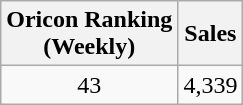<table class="wikitable">
<tr>
<th>Oricon Ranking<br>(Weekly)</th>
<th>Sales</th>
</tr>
<tr>
<td align="center">43</td>
<td>4,339</td>
</tr>
</table>
